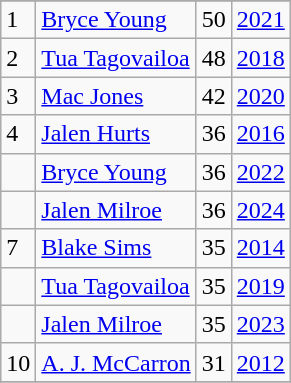<table class="wikitable">
<tr>
</tr>
<tr>
<td>1</td>
<td><a href='#'>Bryce Young</a></td>
<td><abbr>50</abbr></td>
<td><a href='#'>2021</a></td>
</tr>
<tr>
<td>2</td>
<td><a href='#'>Tua Tagovailoa</a></td>
<td><abbr>48</abbr></td>
<td><a href='#'>2018</a></td>
</tr>
<tr>
<td>3</td>
<td><a href='#'>Mac Jones</a></td>
<td><abbr>42</abbr></td>
<td><a href='#'>2020</a></td>
</tr>
<tr>
<td>4</td>
<td><a href='#'>Jalen Hurts</a></td>
<td><abbr>36</abbr></td>
<td><a href='#'>2016</a></td>
</tr>
<tr>
<td></td>
<td><a href='#'>Bryce Young</a></td>
<td><abbr>36</abbr></td>
<td><a href='#'>2022</a></td>
</tr>
<tr>
<td></td>
<td><a href='#'>Jalen Milroe</a></td>
<td><abbr>36</abbr></td>
<td><a href='#'>2024</a></td>
</tr>
<tr>
<td>7</td>
<td><a href='#'>Blake Sims</a></td>
<td><abbr>35</abbr></td>
<td><a href='#'>2014</a></td>
</tr>
<tr>
<td></td>
<td><a href='#'>Tua Tagovailoa</a></td>
<td><abbr>35</abbr></td>
<td><a href='#'>2019</a></td>
</tr>
<tr>
<td></td>
<td><a href='#'>Jalen Milroe</a></td>
<td><abbr>35</abbr></td>
<td><a href='#'>2023</a></td>
</tr>
<tr>
<td>10</td>
<td><a href='#'>A. J. McCarron</a></td>
<td><abbr>31</abbr></td>
<td><a href='#'>2012</a></td>
</tr>
<tr>
</tr>
</table>
